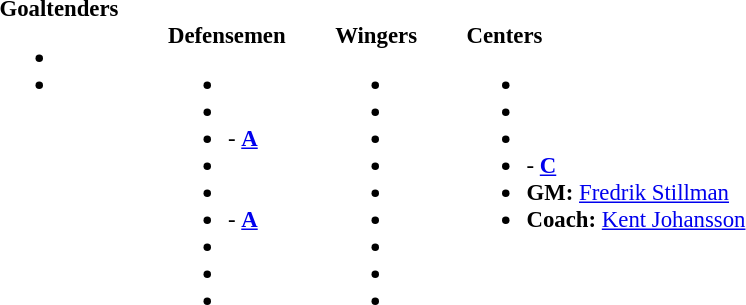<table class="toccolours" style="text-align: left;">
<tr>
<td style="font-size: 95%;" valign="top"><strong>Goaltenders</strong><br><ul><li></li><li></li></ul><br></td>
<td style="width: 25px;"></td>
<td style="font-size: 95%;" valign="top"><br><strong>Defensemen</strong><ul><li></li><li></li><li> - <strong><a href='#'>A</a></strong></li><li></li><li></li><li> - <strong><a href='#'>A</a></strong></li><li></li><li></li><li></li></ul></td>
<td style="width: 25px;"></td>
<td style="font-size: 95%;" valign="top"><br><strong>Wingers</strong><ul><li></li><li></li><li></li><li></li><li></li><li></li><li></li><li></li><li></li></ul></td>
<td style="width: 25px;"></td>
<td style="font-size: 95%;" valign="top"><br><strong>Centers</strong><ul><li></li><li></li><li></li><li> - <strong><a href='#'>C</a></strong></li><li><strong>GM:</strong> <a href='#'>Fredrik Stillman</a></li><li><strong>Coach:</strong> <a href='#'>Kent Johansson</a></li></ul></td>
</tr>
<tr>
</tr>
</table>
